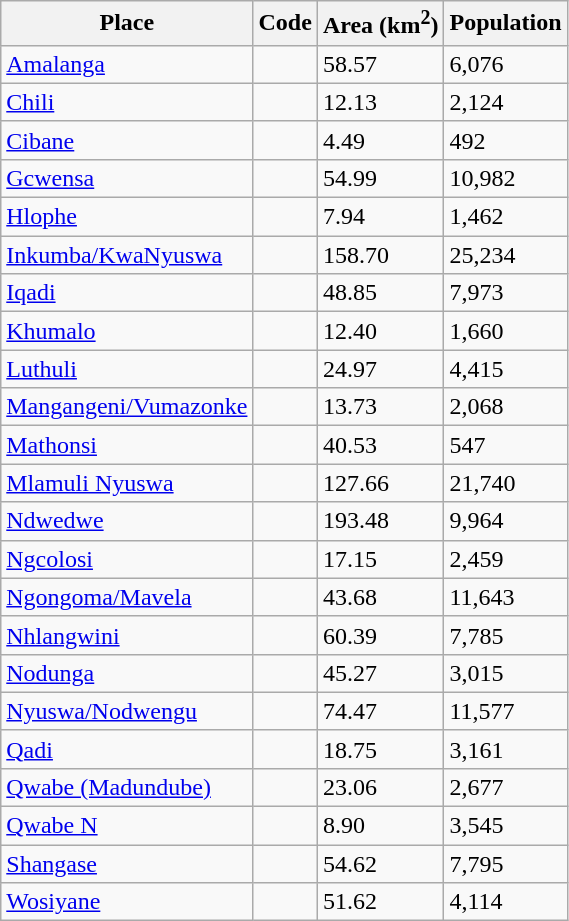<table class="wikitable sortable">
<tr>
<th>Place</th>
<th>Code</th>
<th>Area (km<sup>2</sup>)</th>
<th>Population</th>
</tr>
<tr>
<td><a href='#'>Amalanga</a></td>
<td></td>
<td>58.57</td>
<td>6,076</td>
</tr>
<tr>
<td><a href='#'>Chili</a></td>
<td></td>
<td>12.13</td>
<td>2,124</td>
</tr>
<tr>
<td><a href='#'>Cibane</a></td>
<td></td>
<td>4.49</td>
<td>492</td>
</tr>
<tr>
<td><a href='#'>Gcwensa</a></td>
<td></td>
<td>54.99</td>
<td>10,982</td>
</tr>
<tr>
<td><a href='#'>Hlophe</a></td>
<td></td>
<td>7.94</td>
<td>1,462</td>
</tr>
<tr>
<td><a href='#'>Inkumba/KwaNyuswa</a></td>
<td></td>
<td>158.70</td>
<td>25,234</td>
</tr>
<tr>
<td><a href='#'>Iqadi</a></td>
<td></td>
<td>48.85</td>
<td>7,973</td>
</tr>
<tr>
<td><a href='#'>Khumalo</a></td>
<td></td>
<td>12.40</td>
<td>1,660</td>
</tr>
<tr>
<td><a href='#'>Luthuli</a></td>
<td></td>
<td>24.97</td>
<td>4,415</td>
</tr>
<tr>
<td><a href='#'>Mangangeni/Vumazonke</a></td>
<td></td>
<td>13.73</td>
<td>2,068</td>
</tr>
<tr>
<td><a href='#'>Mathonsi</a></td>
<td></td>
<td>40.53</td>
<td>547</td>
</tr>
<tr>
<td><a href='#'>Mlamuli Nyuswa</a></td>
<td></td>
<td>127.66</td>
<td>21,740</td>
</tr>
<tr>
<td><a href='#'>Ndwedwe</a></td>
<td></td>
<td>193.48</td>
<td>9,964</td>
</tr>
<tr>
<td><a href='#'>Ngcolosi</a></td>
<td></td>
<td>17.15</td>
<td>2,459</td>
</tr>
<tr>
<td><a href='#'>Ngongoma/Mavela</a></td>
<td></td>
<td>43.68</td>
<td>11,643</td>
</tr>
<tr>
<td><a href='#'>Nhlangwini</a></td>
<td></td>
<td>60.39</td>
<td>7,785</td>
</tr>
<tr>
<td><a href='#'>Nodunga</a></td>
<td></td>
<td>45.27</td>
<td>3,015</td>
</tr>
<tr>
<td><a href='#'>Nyuswa/Nodwengu</a></td>
<td></td>
<td>74.47</td>
<td>11,577</td>
</tr>
<tr>
<td><a href='#'>Qadi</a></td>
<td></td>
<td>18.75</td>
<td>3,161</td>
</tr>
<tr>
<td><a href='#'>Qwabe (Madundube)</a></td>
<td></td>
<td>23.06</td>
<td>2,677</td>
</tr>
<tr>
<td><a href='#'>Qwabe N</a></td>
<td></td>
<td>8.90</td>
<td>3,545</td>
</tr>
<tr>
<td><a href='#'>Shangase</a></td>
<td></td>
<td>54.62</td>
<td>7,795</td>
</tr>
<tr>
<td><a href='#'>Wosiyane</a></td>
<td></td>
<td>51.62</td>
<td>4,114</td>
</tr>
</table>
